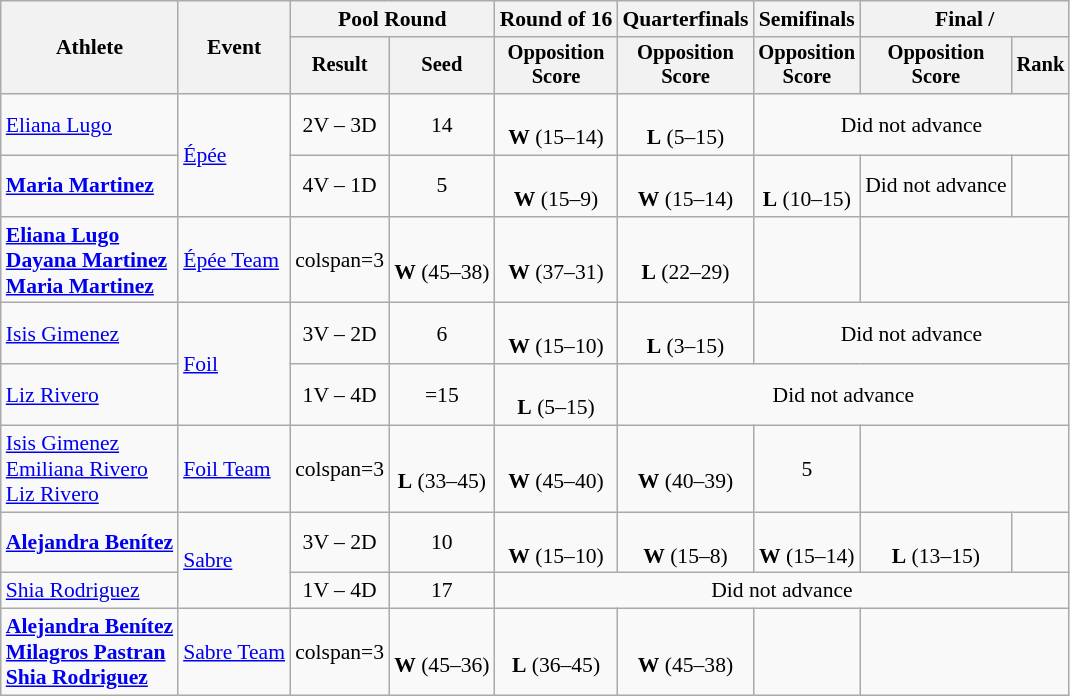<table class=wikitable style="font-size:90%">
<tr>
<th rowspan="2">Athlete</th>
<th rowspan="2">Event</th>
<th colspan=2>Pool Round</th>
<th>Round of 16</th>
<th>Quarterfinals</th>
<th>Semifinals</th>
<th colspan=2>Final / </th>
</tr>
<tr style="font-size:95%">
<th>Result</th>
<th>Seed</th>
<th>Opposition<br>Score</th>
<th>Opposition<br>Score</th>
<th>Opposition<br>Score</th>
<th>Opposition<br>Score</th>
<th>Rank</th>
</tr>
<tr align=center>
<td align=left><a href='#'>Eliana Lugo</a></td>
<td align=left rowspan=2><a href='#'>Épée</a></td>
<td>2V – 3D</td>
<td>14</td>
<td align=center><br><strong>W</strong> (15–14)</td>
<td align=center><br><strong>L</strong> (5–15)</td>
<td colspan=3>Did not advance</td>
</tr>
<tr align=center>
<td align=left><strong><a href='#'>Maria Martinez</a></strong></td>
<td>4V – 1D</td>
<td>5</td>
<td align=center><br><strong>W</strong> (15–9)</td>
<td align=center><br><strong>W</strong> (15–14)</td>
<td align=center><br><strong>L</strong> (10–15)</td>
<td>Did not advance</td>
<td></td>
</tr>
<tr align=center>
<td align=left><strong><a href='#'>Eliana Lugo</a></strong><br><strong><a href='#'>Dayana Martinez</a></strong><br><strong><a href='#'>Maria Martinez</a></strong></td>
<td align=left><a href='#'>Épée Team</a></td>
<td>colspan=3 </td>
<td><br><strong>W</strong> (45–38)</td>
<td><br><strong>W</strong> (37–31)</td>
<td><br><strong>L</strong> (22–29)</td>
<td></td>
</tr>
<tr align=center>
<td align=left><a href='#'>Isis Gimenez</a></td>
<td align=left rowspan=2><a href='#'>Foil</a></td>
<td>3V – 2D</td>
<td>6</td>
<td align=center><br><strong>W</strong> (15–10)</td>
<td align=center><br><strong>L</strong> (3–15)</td>
<td colspan=3>Did not advance</td>
</tr>
<tr align=center>
<td align=left><a href='#'>Liz Rivero</a></td>
<td>1V – 4D</td>
<td>=15</td>
<td align=center><br><strong>L</strong> (5–15)</td>
<td colspan=4>Did not advance</td>
</tr>
<tr align=center>
<td align=left><a href='#'>Isis Gimenez</a><br><a href='#'>Emiliana Rivero</a><br><a href='#'>Liz Rivero</a></td>
<td align=left><a href='#'>Foil Team</a></td>
<td>colspan=3 </td>
<td><br><strong>L</strong> (33–45)</td>
<td><br><strong>W</strong> (45–40)</td>
<td><br><strong>W</strong> (40–39)</td>
<td>5</td>
</tr>
<tr align=center>
<td align=left><strong><a href='#'>Alejandra Benítez</a></strong></td>
<td align=left rowspan=2><a href='#'>Sabre</a></td>
<td>3V – 2D</td>
<td>10</td>
<td><br><strong>W</strong> (15–10)</td>
<td><br><strong>W</strong> (15–8)</td>
<td><br><strong>W</strong> (15–14)</td>
<td><br><strong>L</strong> (13–15)</td>
<td></td>
</tr>
<tr align=center>
<td align=left><a href='#'>Shia Rodriguez</a></td>
<td>1V – 4D</td>
<td>17</td>
<td colspan=5>Did not advance</td>
</tr>
<tr align=center>
<td align=left><strong><a href='#'>Alejandra Benítez</a></strong><br><strong><a href='#'>Milagros Pastran</a></strong><br><strong><a href='#'>Shia Rodriguez</a></strong></td>
<td align=left><a href='#'>Sabre Team</a></td>
<td>colspan=3 </td>
<td><br><strong>W</strong> (45–36)</td>
<td><br><strong>L</strong> (36–45)</td>
<td><br><strong>W</strong> (45–38)</td>
<td></td>
</tr>
</table>
